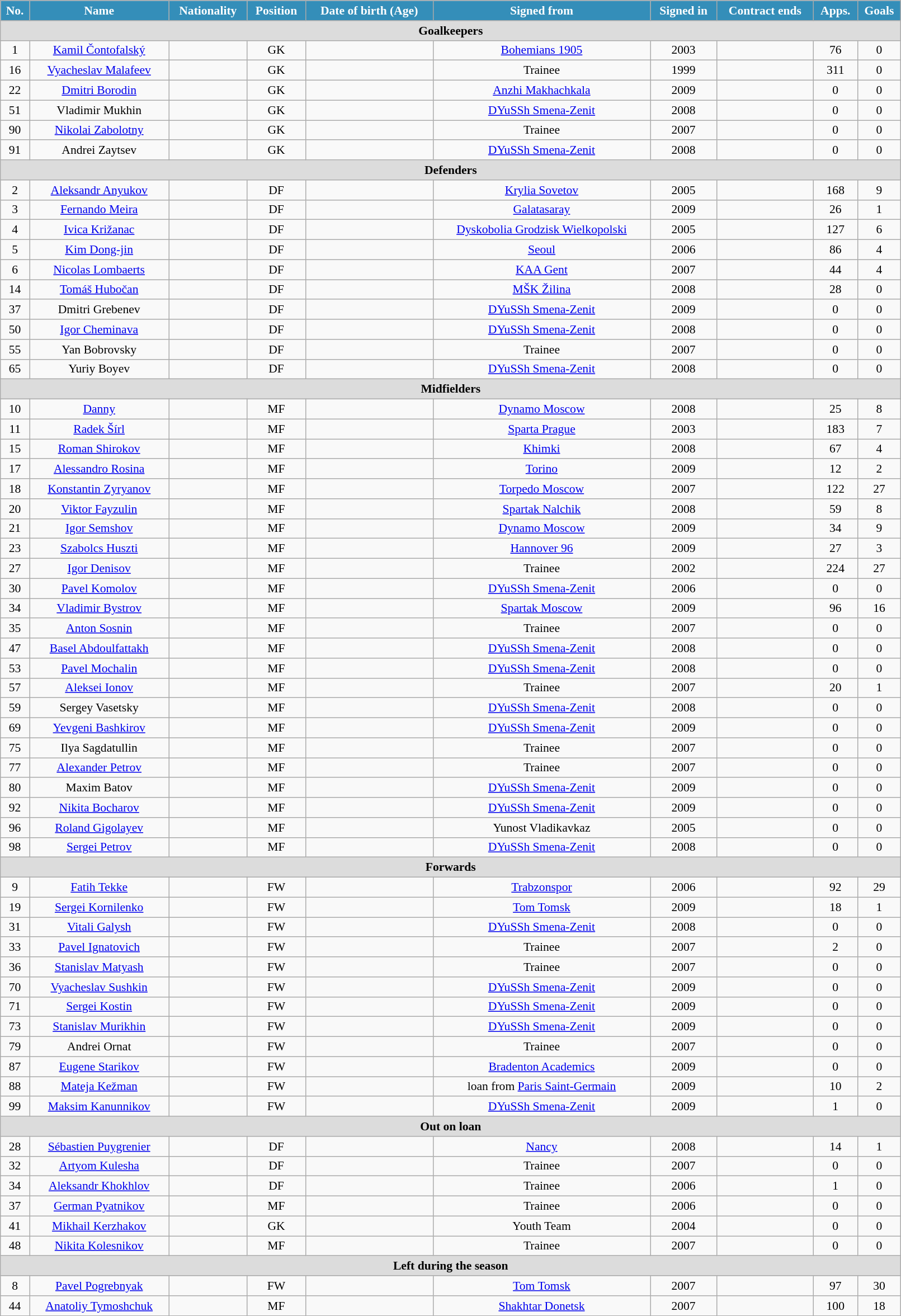<table class="wikitable"  style="text-align:center; font-size:90%; width:85%;">
<tr>
<th style="background:#348EB9; color:white; text-align:center;">No.</th>
<th style="background:#348EB9; color:white; text-align:center;">Name</th>
<th style="background:#348EB9; color:white; text-align:center;">Nationality</th>
<th style="background:#348EB9; color:white; text-align:center;">Position</th>
<th style="background:#348EB9; color:white; text-align:center;">Date of birth (Age)</th>
<th style="background:#348EB9; color:white; text-align:center;">Signed from</th>
<th style="background:#348EB9; color:white; text-align:center;">Signed in</th>
<th style="background:#348EB9; color:white; text-align:center;">Contract ends</th>
<th style="background:#348EB9; color:white; text-align:center;">Apps.</th>
<th style="background:#348EB9; color:white; text-align:center;">Goals</th>
</tr>
<tr>
<th colspan="11"  style="background:#dcdcdc; text-align:center;">Goalkeepers</th>
</tr>
<tr>
<td>1</td>
<td><a href='#'>Kamil Čontofalský</a></td>
<td></td>
<td>GK</td>
<td></td>
<td><a href='#'>Bohemians 1905</a></td>
<td>2003</td>
<td></td>
<td>76</td>
<td>0</td>
</tr>
<tr>
<td>16</td>
<td><a href='#'>Vyacheslav Malafeev</a></td>
<td></td>
<td>GK</td>
<td></td>
<td>Trainee</td>
<td>1999</td>
<td></td>
<td>311</td>
<td>0</td>
</tr>
<tr>
<td>22</td>
<td><a href='#'>Dmitri Borodin</a></td>
<td></td>
<td>GK</td>
<td></td>
<td><a href='#'>Anzhi Makhachkala</a></td>
<td>2009</td>
<td></td>
<td>0</td>
<td>0</td>
</tr>
<tr>
<td>51</td>
<td>Vladimir Mukhin</td>
<td></td>
<td>GK</td>
<td></td>
<td><a href='#'>DYuSSh Smena-Zenit</a></td>
<td>2008</td>
<td></td>
<td>0</td>
<td>0</td>
</tr>
<tr>
<td>90</td>
<td><a href='#'>Nikolai Zabolotny</a></td>
<td></td>
<td>GK</td>
<td></td>
<td>Trainee</td>
<td>2007</td>
<td></td>
<td>0</td>
<td>0</td>
</tr>
<tr>
<td>91</td>
<td>Andrei Zaytsev</td>
<td></td>
<td>GK</td>
<td></td>
<td><a href='#'>DYuSSh Smena-Zenit</a></td>
<td>2008</td>
<td></td>
<td>0</td>
<td>0</td>
</tr>
<tr>
<th colspan="11"  style="background:#dcdcdc; text-align:center;">Defenders</th>
</tr>
<tr>
<td>2</td>
<td><a href='#'>Aleksandr Anyukov</a></td>
<td></td>
<td>DF</td>
<td></td>
<td><a href='#'>Krylia Sovetov</a></td>
<td>2005</td>
<td></td>
<td>168</td>
<td>9</td>
</tr>
<tr>
<td>3</td>
<td><a href='#'>Fernando Meira</a></td>
<td></td>
<td>DF</td>
<td></td>
<td><a href='#'>Galatasaray</a></td>
<td>2009</td>
<td></td>
<td>26</td>
<td>1</td>
</tr>
<tr>
<td>4</td>
<td><a href='#'>Ivica Križanac</a></td>
<td></td>
<td>DF</td>
<td></td>
<td><a href='#'>Dyskobolia Grodzisk Wielkopolski</a></td>
<td>2005</td>
<td></td>
<td>127</td>
<td>6</td>
</tr>
<tr>
<td>5</td>
<td><a href='#'>Kim Dong-jin</a></td>
<td></td>
<td>DF</td>
<td></td>
<td><a href='#'>Seoul</a></td>
<td>2006</td>
<td></td>
<td>86</td>
<td>4</td>
</tr>
<tr>
<td>6</td>
<td><a href='#'>Nicolas Lombaerts</a></td>
<td></td>
<td>DF</td>
<td></td>
<td><a href='#'>KAA Gent</a></td>
<td>2007</td>
<td></td>
<td>44</td>
<td>4</td>
</tr>
<tr>
<td>14</td>
<td><a href='#'>Tomáš Hubočan</a></td>
<td></td>
<td>DF</td>
<td></td>
<td><a href='#'>MŠK Žilina</a></td>
<td>2008</td>
<td></td>
<td>28</td>
<td>0</td>
</tr>
<tr>
<td>37</td>
<td>Dmitri Grebenev</td>
<td></td>
<td>DF</td>
<td></td>
<td><a href='#'>DYuSSh Smena-Zenit</a></td>
<td>2009</td>
<td></td>
<td>0</td>
<td>0</td>
</tr>
<tr>
<td>50</td>
<td><a href='#'>Igor Cheminava</a></td>
<td></td>
<td>DF</td>
<td></td>
<td><a href='#'>DYuSSh Smena-Zenit</a></td>
<td>2008</td>
<td></td>
<td>0</td>
<td>0</td>
</tr>
<tr>
<td>55</td>
<td>Yan Bobrovsky</td>
<td></td>
<td>DF</td>
<td></td>
<td>Trainee</td>
<td>2007</td>
<td></td>
<td>0</td>
<td>0</td>
</tr>
<tr>
<td>65</td>
<td>Yuriy Boyev</td>
<td></td>
<td>DF</td>
<td></td>
<td><a href='#'>DYuSSh Smena-Zenit</a></td>
<td>2008</td>
<td></td>
<td>0</td>
<td>0</td>
</tr>
<tr>
<th colspan="11"  style="background:#dcdcdc; text-align:center;">Midfielders</th>
</tr>
<tr>
<td>10</td>
<td><a href='#'>Danny</a></td>
<td></td>
<td>MF</td>
<td></td>
<td><a href='#'>Dynamo Moscow</a></td>
<td>2008</td>
<td></td>
<td>25</td>
<td>8</td>
</tr>
<tr>
<td>11</td>
<td><a href='#'>Radek Šírl</a></td>
<td></td>
<td>MF</td>
<td></td>
<td><a href='#'>Sparta Prague</a></td>
<td>2003</td>
<td></td>
<td>183</td>
<td>7</td>
</tr>
<tr>
<td>15</td>
<td><a href='#'>Roman Shirokov</a></td>
<td></td>
<td>MF</td>
<td></td>
<td><a href='#'>Khimki</a></td>
<td>2008</td>
<td></td>
<td>67</td>
<td>4</td>
</tr>
<tr>
<td>17</td>
<td><a href='#'>Alessandro Rosina</a></td>
<td></td>
<td>MF</td>
<td></td>
<td><a href='#'>Torino</a></td>
<td>2009</td>
<td></td>
<td>12</td>
<td>2</td>
</tr>
<tr>
<td>18</td>
<td><a href='#'>Konstantin Zyryanov</a></td>
<td></td>
<td>MF</td>
<td></td>
<td><a href='#'>Torpedo Moscow</a></td>
<td>2007</td>
<td></td>
<td>122</td>
<td>27</td>
</tr>
<tr>
<td>20</td>
<td><a href='#'>Viktor Fayzulin</a></td>
<td></td>
<td>MF</td>
<td></td>
<td><a href='#'>Spartak Nalchik</a></td>
<td>2008</td>
<td></td>
<td>59</td>
<td>8</td>
</tr>
<tr>
<td>21</td>
<td><a href='#'>Igor Semshov</a></td>
<td></td>
<td>MF</td>
<td></td>
<td><a href='#'>Dynamo Moscow</a></td>
<td>2009</td>
<td></td>
<td>34</td>
<td>9</td>
</tr>
<tr>
<td>23</td>
<td><a href='#'>Szabolcs Huszti</a></td>
<td></td>
<td>MF</td>
<td></td>
<td><a href='#'>Hannover 96</a></td>
<td>2009</td>
<td></td>
<td>27</td>
<td>3</td>
</tr>
<tr>
<td>27</td>
<td><a href='#'>Igor Denisov</a></td>
<td></td>
<td>MF</td>
<td></td>
<td>Trainee</td>
<td>2002</td>
<td></td>
<td>224</td>
<td>27</td>
</tr>
<tr>
<td>30</td>
<td><a href='#'>Pavel Komolov</a></td>
<td></td>
<td>MF</td>
<td></td>
<td><a href='#'>DYuSSh Smena-Zenit</a></td>
<td>2006</td>
<td></td>
<td>0</td>
<td>0</td>
</tr>
<tr>
<td>34</td>
<td><a href='#'>Vladimir Bystrov</a></td>
<td></td>
<td>MF</td>
<td></td>
<td><a href='#'>Spartak Moscow</a></td>
<td>2009</td>
<td></td>
<td>96</td>
<td>16</td>
</tr>
<tr>
<td>35</td>
<td><a href='#'>Anton Sosnin</a></td>
<td></td>
<td>MF</td>
<td></td>
<td>Trainee</td>
<td>2007</td>
<td></td>
<td>0</td>
<td>0</td>
</tr>
<tr>
<td>47</td>
<td><a href='#'>Basel Abdoulfattakh</a></td>
<td></td>
<td>MF</td>
<td></td>
<td><a href='#'>DYuSSh Smena-Zenit</a></td>
<td>2008</td>
<td></td>
<td>0</td>
<td>0</td>
</tr>
<tr>
<td>53</td>
<td><a href='#'>Pavel Mochalin</a></td>
<td></td>
<td>MF</td>
<td></td>
<td><a href='#'>DYuSSh Smena-Zenit</a></td>
<td>2008</td>
<td></td>
<td>0</td>
<td>0</td>
</tr>
<tr>
<td>57</td>
<td><a href='#'>Aleksei Ionov</a></td>
<td></td>
<td>MF</td>
<td></td>
<td>Trainee</td>
<td>2007</td>
<td></td>
<td>20</td>
<td>1</td>
</tr>
<tr>
<td>59</td>
<td>Sergey Vasetsky</td>
<td></td>
<td>MF</td>
<td></td>
<td><a href='#'>DYuSSh Smena-Zenit</a></td>
<td>2008</td>
<td></td>
<td>0</td>
<td>0</td>
</tr>
<tr>
<td>69</td>
<td><a href='#'>Yevgeni Bashkirov</a></td>
<td></td>
<td>MF</td>
<td></td>
<td><a href='#'>DYuSSh Smena-Zenit</a></td>
<td>2009</td>
<td></td>
<td>0</td>
<td>0</td>
</tr>
<tr>
<td>75</td>
<td>Ilya Sagdatullin</td>
<td></td>
<td>MF</td>
<td></td>
<td>Trainee</td>
<td>2007</td>
<td></td>
<td>0</td>
<td>0</td>
</tr>
<tr>
<td>77</td>
<td><a href='#'>Alexander Petrov</a></td>
<td></td>
<td>MF</td>
<td></td>
<td>Trainee</td>
<td>2007</td>
<td></td>
<td>0</td>
<td>0</td>
</tr>
<tr>
<td>80</td>
<td>Maxim Batov</td>
<td></td>
<td>MF</td>
<td></td>
<td><a href='#'>DYuSSh Smena-Zenit</a></td>
<td>2009</td>
<td></td>
<td>0</td>
<td>0</td>
</tr>
<tr>
<td>92</td>
<td><a href='#'>Nikita Bocharov</a></td>
<td></td>
<td>MF</td>
<td></td>
<td><a href='#'>DYuSSh Smena-Zenit</a></td>
<td>2009</td>
<td></td>
<td>0</td>
<td>0</td>
</tr>
<tr>
<td>96</td>
<td><a href='#'>Roland Gigolayev</a></td>
<td></td>
<td>MF</td>
<td></td>
<td>Yunost Vladikavkaz</td>
<td>2005</td>
<td></td>
<td>0</td>
<td>0</td>
</tr>
<tr>
<td>98</td>
<td><a href='#'>Sergei Petrov</a></td>
<td></td>
<td>MF</td>
<td></td>
<td><a href='#'>DYuSSh Smena-Zenit</a></td>
<td>2008</td>
<td></td>
<td>0</td>
<td>0</td>
</tr>
<tr>
<th colspan="11"  style="background:#dcdcdc; text-align:center;">Forwards</th>
</tr>
<tr>
<td>9</td>
<td><a href='#'>Fatih Tekke</a></td>
<td></td>
<td>FW</td>
<td></td>
<td><a href='#'>Trabzonspor</a></td>
<td>2006</td>
<td></td>
<td>92</td>
<td>29</td>
</tr>
<tr>
<td>19</td>
<td><a href='#'>Sergei Kornilenko</a></td>
<td></td>
<td>FW</td>
<td></td>
<td><a href='#'>Tom Tomsk</a></td>
<td>2009</td>
<td></td>
<td>18</td>
<td>1</td>
</tr>
<tr>
<td>31</td>
<td><a href='#'>Vitali Galysh</a></td>
<td></td>
<td>FW</td>
<td></td>
<td><a href='#'>DYuSSh Smena-Zenit</a></td>
<td>2008</td>
<td></td>
<td>0</td>
<td>0</td>
</tr>
<tr>
<td>33</td>
<td><a href='#'>Pavel Ignatovich</a></td>
<td></td>
<td>FW</td>
<td></td>
<td>Trainee</td>
<td>2007</td>
<td></td>
<td>2</td>
<td>0</td>
</tr>
<tr>
<td>36</td>
<td><a href='#'>Stanislav Matyash</a></td>
<td></td>
<td>FW</td>
<td></td>
<td>Trainee</td>
<td>2007</td>
<td></td>
<td>0</td>
<td>0</td>
</tr>
<tr>
<td>70</td>
<td><a href='#'>Vyacheslav Sushkin</a></td>
<td></td>
<td>FW</td>
<td></td>
<td><a href='#'>DYuSSh Smena-Zenit</a></td>
<td>2009</td>
<td></td>
<td>0</td>
<td>0</td>
</tr>
<tr>
<td>71</td>
<td><a href='#'>Sergei Kostin</a></td>
<td></td>
<td>FW</td>
<td></td>
<td><a href='#'>DYuSSh Smena-Zenit</a></td>
<td>2009</td>
<td></td>
<td>0</td>
<td>0</td>
</tr>
<tr>
<td>73</td>
<td><a href='#'>Stanislav Murikhin</a></td>
<td></td>
<td>FW</td>
<td></td>
<td><a href='#'>DYuSSh Smena-Zenit</a></td>
<td>2009</td>
<td></td>
<td>0</td>
<td>0</td>
</tr>
<tr>
<td>79</td>
<td>Andrei Ornat</td>
<td></td>
<td>FW</td>
<td></td>
<td>Trainee</td>
<td>2007</td>
<td></td>
<td>0</td>
<td>0</td>
</tr>
<tr>
<td>87</td>
<td><a href='#'>Eugene Starikov</a></td>
<td></td>
<td>FW</td>
<td></td>
<td><a href='#'>Bradenton Academics</a></td>
<td>2009</td>
<td></td>
<td>0</td>
<td>0</td>
</tr>
<tr>
<td>88</td>
<td><a href='#'>Mateja Kežman</a></td>
<td></td>
<td>FW</td>
<td></td>
<td>loan from <a href='#'>Paris Saint-Germain</a></td>
<td>2009</td>
<td></td>
<td>10</td>
<td>2</td>
</tr>
<tr>
<td>99</td>
<td><a href='#'>Maksim Kanunnikov</a></td>
<td></td>
<td>FW</td>
<td></td>
<td><a href='#'>DYuSSh Smena-Zenit</a></td>
<td>2009</td>
<td></td>
<td>1</td>
<td>0</td>
</tr>
<tr>
<th colspan="11"  style="background:#dcdcdc; text-align:center;">Out on loan</th>
</tr>
<tr>
<td>28</td>
<td><a href='#'>Sébastien Puygrenier</a></td>
<td></td>
<td>DF</td>
<td></td>
<td><a href='#'>Nancy</a></td>
<td>2008</td>
<td></td>
<td>14</td>
<td>1</td>
</tr>
<tr>
<td>32</td>
<td><a href='#'>Artyom Kulesha</a></td>
<td></td>
<td>DF</td>
<td></td>
<td>Trainee</td>
<td>2007</td>
<td></td>
<td>0</td>
<td>0</td>
</tr>
<tr>
<td>34</td>
<td><a href='#'>Aleksandr Khokhlov</a></td>
<td></td>
<td>DF</td>
<td></td>
<td>Trainee</td>
<td>2006</td>
<td></td>
<td>1</td>
<td>0</td>
</tr>
<tr>
<td>37</td>
<td><a href='#'>German Pyatnikov</a></td>
<td></td>
<td>MF</td>
<td></td>
<td>Trainee</td>
<td>2006</td>
<td></td>
<td>0</td>
<td>0</td>
</tr>
<tr>
<td>41</td>
<td><a href='#'>Mikhail Kerzhakov</a></td>
<td></td>
<td>GK</td>
<td></td>
<td>Youth Team</td>
<td>2004</td>
<td></td>
<td>0</td>
<td>0</td>
</tr>
<tr>
<td>48</td>
<td><a href='#'>Nikita Kolesnikov</a></td>
<td></td>
<td>MF</td>
<td></td>
<td>Trainee</td>
<td>2007</td>
<td></td>
<td>0</td>
<td>0</td>
</tr>
<tr>
<th colspan="11"  style="background:#dcdcdc; text-align:center;">Left during the season</th>
</tr>
<tr>
<td>8</td>
<td><a href='#'>Pavel Pogrebnyak</a></td>
<td></td>
<td>FW</td>
<td></td>
<td><a href='#'>Tom Tomsk</a></td>
<td>2007</td>
<td></td>
<td>97</td>
<td>30</td>
</tr>
<tr>
<td>44</td>
<td><a href='#'>Anatoliy Tymoshchuk</a></td>
<td></td>
<td>MF</td>
<td></td>
<td><a href='#'>Shakhtar Donetsk</a></td>
<td>2007</td>
<td></td>
<td>100</td>
<td>18</td>
</tr>
</table>
